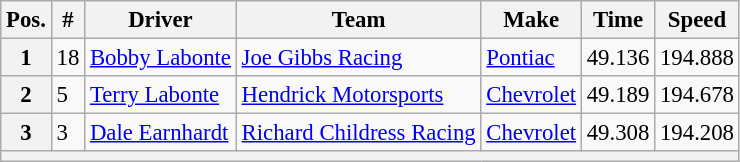<table class="wikitable" style="font-size:95%">
<tr>
<th>Pos.</th>
<th>#</th>
<th>Driver</th>
<th>Team</th>
<th>Make</th>
<th>Time</th>
<th>Speed</th>
</tr>
<tr>
<th>1</th>
<td>18</td>
<td><a href='#'>Bobby Labonte</a></td>
<td><a href='#'>Joe Gibbs Racing</a></td>
<td><a href='#'>Pontiac</a></td>
<td>49.136</td>
<td>194.888</td>
</tr>
<tr>
<th>2</th>
<td>5</td>
<td><a href='#'>Terry Labonte</a></td>
<td><a href='#'>Hendrick Motorsports</a></td>
<td><a href='#'>Chevrolet</a></td>
<td>49.189</td>
<td>194.678</td>
</tr>
<tr>
<th>3</th>
<td>3</td>
<td><a href='#'>Dale Earnhardt</a></td>
<td><a href='#'>Richard Childress Racing</a></td>
<td><a href='#'>Chevrolet</a></td>
<td>49.308</td>
<td>194.208</td>
</tr>
<tr>
<th colspan="7"></th>
</tr>
</table>
